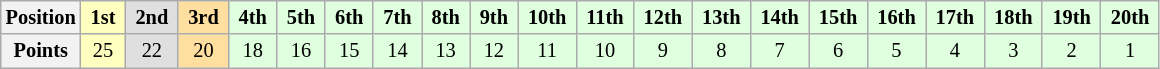<table class="wikitable" style="font-size:85%; text-align:center">
<tr>
<th>Position</th>
<td style="background:#ffffbf;"> <strong>1st</strong> </td>
<td style="background:#dfdfdf;"> <strong>2nd</strong> </td>
<td style="background:#ffdf9f;"> <strong>3rd</strong> </td>
<td style="background:#dfffdf;"> <strong>4th</strong> </td>
<td style="background:#dfffdf;"> <strong>5th</strong> </td>
<td style="background:#dfffdf;"> <strong>6th</strong> </td>
<td style="background:#dfffdf;"> <strong>7th</strong> </td>
<td style="background:#dfffdf;"> <strong>8th</strong> </td>
<td style="background:#dfffdf;"> <strong>9th</strong> </td>
<td style="background:#dfffdf;"> <strong>10th</strong> </td>
<td style="background:#dfffdf;"> <strong>11th</strong> </td>
<td style="background:#dfffdf;"> <strong>12th</strong> </td>
<td style="background:#dfffdf;"> <strong>13th</strong> </td>
<td style="background:#dfffdf;"> <strong>14th</strong> </td>
<td style="background:#dfffdf;"> <strong>15th</strong> </td>
<td style="background:#dfffdf;"> <strong>16th</strong> </td>
<td style="background:#dfffdf;"> <strong>17th</strong> </td>
<td style="background:#dfffdf;"> <strong>18th</strong> </td>
<td style="background:#dfffdf;"> <strong>19th</strong> </td>
<td style="background:#dfffdf;"> <strong>20th</strong> </td>
</tr>
<tr>
<th>Points</th>
<td style="background:#ffffbf;">25</td>
<td style="background:#dfdfdf;">22</td>
<td style="background:#ffdf9f;">20</td>
<td style="background:#dfffdf;">18</td>
<td style="background:#dfffdf;">16</td>
<td style="background:#dfffdf;">15</td>
<td style="background:#dfffdf;">14</td>
<td style="background:#dfffdf;">13</td>
<td style="background:#dfffdf;">12</td>
<td style="background:#dfffdf;">11</td>
<td style="background:#dfffdf;">10</td>
<td style="background:#dfffdf;">9</td>
<td style="background:#dfffdf;">8</td>
<td style="background:#dfffdf;">7</td>
<td style="background:#dfffdf;">6</td>
<td style="background:#dfffdf;">5</td>
<td style="background:#dfffdf;">4</td>
<td style="background:#dfffdf;">3</td>
<td style="background:#dfffdf;">2</td>
<td style="background:#dfffdf;">1</td>
</tr>
</table>
